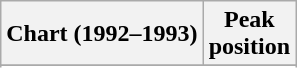<table class="wikitable sortable">
<tr>
<th align="left">Chart (1992–1993)</th>
<th align="center">Peak<br>position</th>
</tr>
<tr>
</tr>
<tr>
</tr>
</table>
